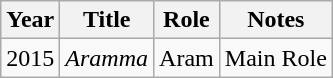<table class="wikitable sortable plainrowheaders">
<tr>
<th>Year</th>
<th>Title</th>
<th>Role</th>
<th class="unsortable">Notes</th>
</tr>
<tr>
<td>2015</td>
<td><em>Aramma</em></td>
<td>Aram</td>
<td>Main Role</td>
</tr>
</table>
